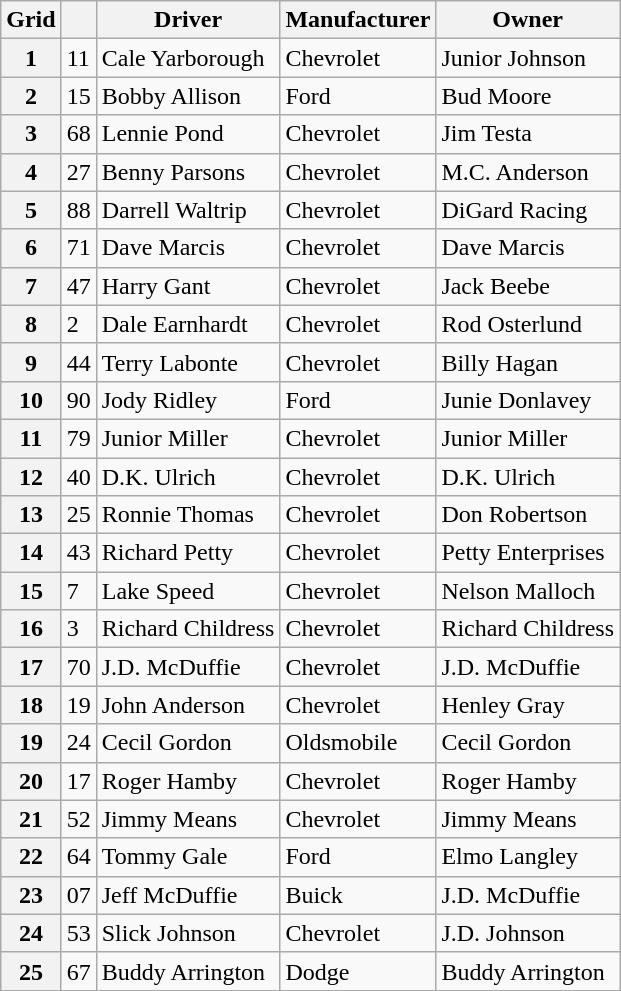<table class="wikitable">
<tr>
<th>Grid</th>
<th></th>
<th>Driver</th>
<th>Manufacturer</th>
<th>Owner</th>
</tr>
<tr>
<th>1</th>
<td>11</td>
<td>Cale Yarborough</td>
<td>Chevrolet</td>
<td>Junior Johnson</td>
</tr>
<tr>
<th>2</th>
<td>15</td>
<td>Bobby Allison</td>
<td>Ford</td>
<td>Bud Moore</td>
</tr>
<tr>
<th>3</th>
<td>68</td>
<td>Lennie Pond</td>
<td>Chevrolet</td>
<td>Jim Testa</td>
</tr>
<tr>
<th>4</th>
<td>27</td>
<td>Benny Parsons</td>
<td>Chevrolet</td>
<td>M.C. Anderson</td>
</tr>
<tr>
<th>5</th>
<td>88</td>
<td>Darrell Waltrip</td>
<td>Chevrolet</td>
<td>DiGard Racing</td>
</tr>
<tr>
<th>6</th>
<td>71</td>
<td>Dave Marcis</td>
<td>Chevrolet</td>
<td>Dave Marcis</td>
</tr>
<tr>
<th>7</th>
<td>47</td>
<td>Harry Gant</td>
<td>Chevrolet</td>
<td>Jack Beebe</td>
</tr>
<tr>
<th>8</th>
<td>2</td>
<td>Dale Earnhardt</td>
<td>Chevrolet</td>
<td>Rod Osterlund</td>
</tr>
<tr>
<th>9</th>
<td>44</td>
<td>Terry Labonte</td>
<td>Chevrolet</td>
<td>Billy Hagan</td>
</tr>
<tr>
<th>10</th>
<td>90</td>
<td>Jody Ridley</td>
<td>Ford</td>
<td>Junie Donlavey</td>
</tr>
<tr>
<th>11</th>
<td>79</td>
<td>Junior Miller</td>
<td>Chevrolet</td>
<td>Junior Miller</td>
</tr>
<tr>
<th>12</th>
<td>40</td>
<td>D.K. Ulrich</td>
<td>Chevrolet</td>
<td>D.K. Ulrich</td>
</tr>
<tr>
<th>13</th>
<td>25</td>
<td>Ronnie Thomas</td>
<td>Chevrolet</td>
<td>Don Robertson</td>
</tr>
<tr>
<th>14</th>
<td>43</td>
<td>Richard Petty</td>
<td>Chevrolet</td>
<td>Petty Enterprises</td>
</tr>
<tr>
<th>15</th>
<td>7</td>
<td>Lake Speed</td>
<td>Chevrolet</td>
<td>Nelson Malloch</td>
</tr>
<tr>
<th>16</th>
<td>3</td>
<td>Richard Childress</td>
<td>Chevrolet</td>
<td>Richard Childress</td>
</tr>
<tr>
<th>17</th>
<td>70</td>
<td>J.D. McDuffie</td>
<td>Chevrolet</td>
<td>J.D. McDuffie</td>
</tr>
<tr>
<th>18</th>
<td>19</td>
<td>John Anderson</td>
<td>Chevrolet</td>
<td>Henley Gray</td>
</tr>
<tr>
<th>19</th>
<td>24</td>
<td>Cecil Gordon</td>
<td>Oldsmobile</td>
<td>Cecil Gordon</td>
</tr>
<tr>
<th>20</th>
<td>17</td>
<td>Roger Hamby</td>
<td>Chevrolet</td>
<td>Roger Hamby</td>
</tr>
<tr>
<th>21</th>
<td>52</td>
<td>Jimmy Means</td>
<td>Chevrolet</td>
<td>Jimmy Means</td>
</tr>
<tr>
<th>22</th>
<td>64</td>
<td>Tommy Gale</td>
<td>Ford</td>
<td>Elmo Langley</td>
</tr>
<tr>
<th>23</th>
<td>07</td>
<td>Jeff McDuffie</td>
<td>Buick</td>
<td>J.D. McDuffie</td>
</tr>
<tr>
<th>24</th>
<td>53</td>
<td>Slick Johnson</td>
<td>Chevrolet</td>
<td>J.D. Johnson</td>
</tr>
<tr>
<th>25</th>
<td>67</td>
<td>Buddy Arrington</td>
<td>Dodge</td>
<td>Buddy Arrington</td>
</tr>
</table>
